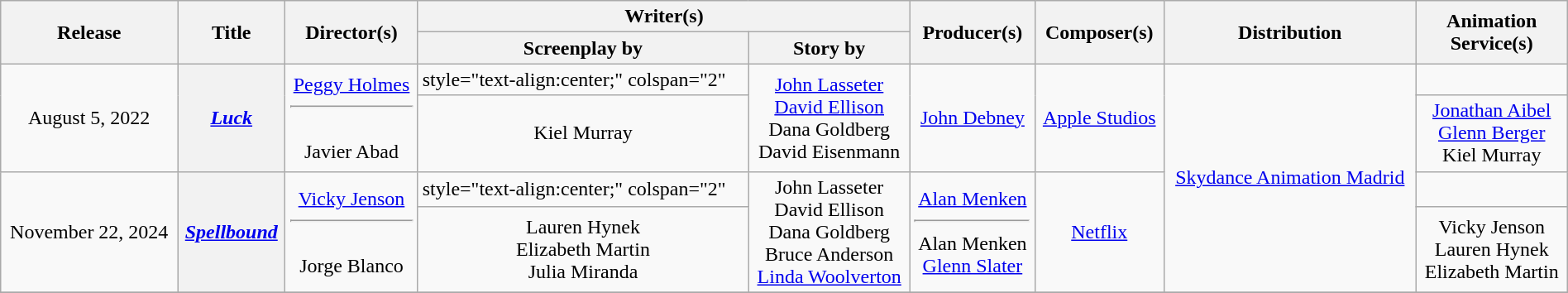<table class="wikitable plainrowheaders" style="width:100%;">
<tr>
<th scope="col" rowspan="2">Release</th>
<th scope="col" rowspan="2">Title</th>
<th scope="col" rowspan="2">Director(s)</th>
<th scope="col" colspan=2>Writer(s)</th>
<th scope="col" rowspan="2">Producer(s)</th>
<th scope="col" rowspan="2">Composer(s)</th>
<th scope="col" rowspan="2">Distribution</th>
<th scope="col" rowspan="2">Animation<br>Service(s)</th>
</tr>
<tr>
<th scope="col">Screenplay by</th>
<th scope="col">Story by</th>
</tr>
<tr>
<td scope="row" style="text-align:center;" rowspan="2">August 5, 2022</td>
<th scope="row" rowspan="2"><em><a href='#'>Luck</a></em></th>
<td style="text-align:center;" rowspan="2"><a href='#'>Peggy Holmes</a><hr><br>Javier Abad</td>
<td>style="text-align:center;" colspan="2" </td>
<td style="text-align:center;" rowspan="2"><a href='#'>John Lasseter</a><br><a href='#'>David Ellison</a><br>Dana Goldberg<br>David Eisenmann</td>
<td style="text-align:center;" rowspan="2"><a href='#'>John Debney</a></td>
<td style="text-align:center;" rowspan="2"><a href='#'>Apple Studios</a></td>
<td style="text-align:center;" rowspan="4"><a href='#'>Skydance Animation Madrid</a></td>
</tr>
<tr>
<td style="text-align:center;">Kiel Murray</td>
<td style="text-align:center;"><a href='#'>Jonathan Aibel<br>Glenn Berger</a><br>Kiel Murray</td>
</tr>
<tr>
<td scope="row" style="text-align:center;" rowspan="2">November 22, 2024</td>
<th scope="row" rowspan="2"><em><a href='#'>Spellbound</a></em></th>
<td style="text-align:center;" rowspan="2"><a href='#'>Vicky Jenson</a><hr><br>Jorge Blanco</td>
<td>style="text-align:center;" colspan="2" </td>
<td style="text-align:center;" rowspan="2">John Lasseter<br>David Ellison<br>Dana Goldberg<br>Bruce Anderson<br><a href='#'>Linda Woolverton</a></td>
<td style="text-align:center;" rowspan="2"><a href='#'>Alan Menken</a><br><hr>Alan Menken<br><a href='#'>Glenn Slater</a><br></td>
<td rowspan="2" style="text-align:center;"><a href='#'>Netflix</a></td>
</tr>
<tr>
<td style="text-align:center;">Lauren Hynek<br>Elizabeth Martin<br>Julia Miranda</td>
<td style="text-align:center;">Vicky Jenson<br>Lauren Hynek<br>Elizabeth Martin</td>
</tr>
<tr>
</tr>
</table>
